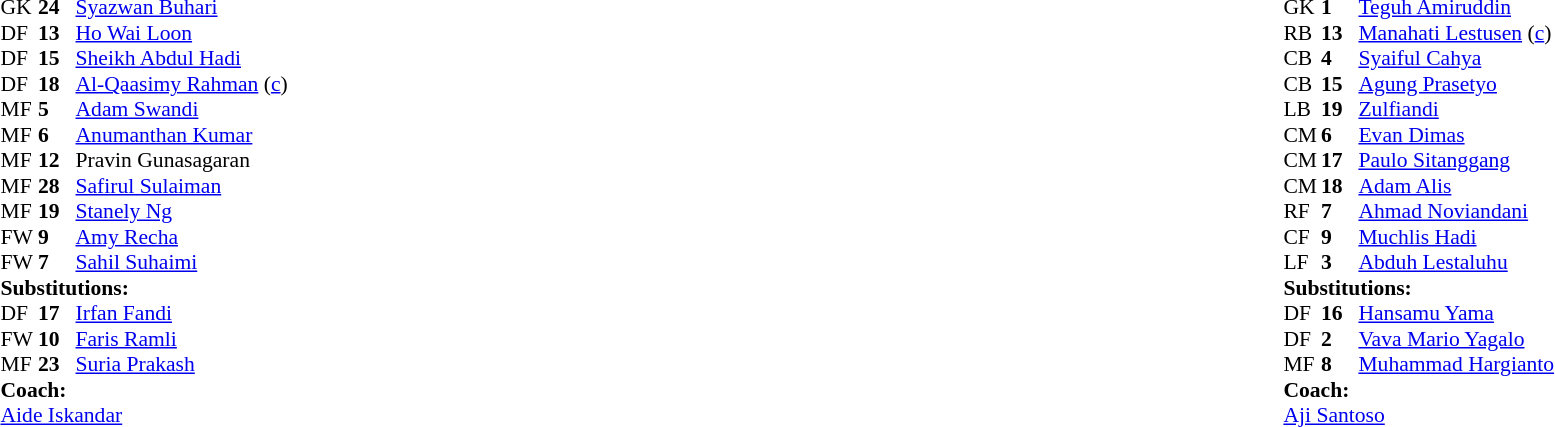<table width="100%">
<tr>
<td valign="top" width="50%"><br><table style="font-size: 90%" cellspacing="0" cellpadding="0">
<tr>
<th width="25"></th>
<th width="25"></th>
</tr>
<tr>
<td>GK</td>
<td><strong>24</strong></td>
<td><a href='#'>Syazwan Buhari</a></td>
</tr>
<tr>
<td>DF</td>
<td><strong>13</strong></td>
<td><a href='#'>Ho Wai Loon</a></td>
<td></td>
</tr>
<tr>
<td>DF</td>
<td><strong>15</strong></td>
<td><a href='#'>Sheikh Abdul Hadi</a></td>
<td></td>
</tr>
<tr>
<td>DF</td>
<td><strong>18</strong></td>
<td><a href='#'>Al-Qaasimy Rahman</a> (<a href='#'>c</a>)</td>
</tr>
<tr>
<td>MF</td>
<td><strong>5</strong></td>
<td><a href='#'>Adam Swandi</a></td>
</tr>
<tr>
<td>MF</td>
<td><strong>6</strong></td>
<td><a href='#'>Anumanthan Kumar</a></td>
<td></td>
</tr>
<tr>
<td>MF</td>
<td><strong>12</strong></td>
<td>Pravin Gunasagaran</td>
<td></td>
</tr>
<tr>
<td>MF</td>
<td><strong>28</strong></td>
<td><a href='#'>Safirul Sulaiman</a></td>
</tr>
<tr>
<td>MF</td>
<td><strong>19</strong></td>
<td><a href='#'>Stanely Ng</a></td>
<td></td>
<td></td>
</tr>
<tr>
<td>FW</td>
<td><strong>9</strong></td>
<td><a href='#'>Amy Recha</a></td>
<td></td>
<td></td>
</tr>
<tr>
<td>FW</td>
<td><strong>7</strong></td>
<td><a href='#'>Sahil Suhaimi</a></td>
<td></td>
<td></td>
</tr>
<tr>
<td colspan=3><strong>Substitutions:</strong></td>
</tr>
<tr>
<td>DF</td>
<td><strong>17</strong></td>
<td><a href='#'>Irfan Fandi</a></td>
<td></td>
<td></td>
</tr>
<tr>
<td>FW</td>
<td><strong>10</strong></td>
<td><a href='#'>Faris Ramli</a></td>
<td></td>
<td></td>
</tr>
<tr>
<td>MF</td>
<td><strong>23</strong></td>
<td><a href='#'>Suria Prakash</a></td>
<td></td>
<td></td>
</tr>
<tr>
<td colspan=3><strong>Coach:</strong></td>
</tr>
<tr>
<td colspan=3> <a href='#'>Aide Iskandar</a></td>
</tr>
</table>
</td>
<td valign="top"></td>
<td valign="top" width="50%"><br><table style="font-size: 90%" cellspacing="0" cellpadding="0" align="center">
<tr>
<th width=25></th>
<th width=25></th>
</tr>
<tr>
<td>GK</td>
<td><strong>1</strong></td>
<td><a href='#'>Teguh Amiruddin</a></td>
</tr>
<tr>
<td>RB</td>
<td><strong>13</strong></td>
<td><a href='#'>Manahati Lestusen</a> (<a href='#'>c</a>)</td>
<td></td>
</tr>
<tr>
<td>CB</td>
<td><strong>4</strong></td>
<td><a href='#'>Syaiful Cahya</a></td>
</tr>
<tr>
<td>CB</td>
<td><strong>15</strong></td>
<td><a href='#'>Agung Prasetyo</a></td>
<td></td>
</tr>
<tr>
<td>LB</td>
<td><strong>19</strong></td>
<td><a href='#'>Zulfiandi</a></td>
</tr>
<tr>
<td>CM</td>
<td><strong>6</strong></td>
<td><a href='#'>Evan Dimas</a></td>
</tr>
<tr>
<td>CM</td>
<td><strong>17</strong></td>
<td><a href='#'>Paulo Sitanggang</a></td>
<td></td>
<td></td>
</tr>
<tr>
<td>CM</td>
<td><strong>18</strong></td>
<td><a href='#'>Adam Alis</a></td>
</tr>
<tr>
<td>RF</td>
<td><strong>7</strong></td>
<td><a href='#'>Ahmad Noviandani</a></td>
<td></td>
<td></td>
</tr>
<tr>
<td>CF</td>
<td><strong>9</strong></td>
<td><a href='#'>Muchlis Hadi</a></td>
<td></td>
</tr>
<tr>
<td>LF</td>
<td><strong>3</strong></td>
<td><a href='#'>Abduh Lestaluhu</a></td>
<td></td>
<td></td>
</tr>
<tr>
<td colspan=3><strong>Substitutions:</strong></td>
</tr>
<tr>
<td>DF</td>
<td><strong>16</strong></td>
<td><a href='#'>Hansamu Yama</a></td>
<td></td>
<td></td>
</tr>
<tr>
<td>DF</td>
<td><strong>2</strong></td>
<td><a href='#'>Vava Mario Yagalo</a></td>
<td></td>
<td></td>
</tr>
<tr>
<td>MF</td>
<td><strong>8</strong></td>
<td><a href='#'>Muhammad Hargianto</a></td>
<td></td>
<td></td>
</tr>
<tr>
<td colspan=3><strong>Coach:</strong></td>
</tr>
<tr>
<td colspan=3> <a href='#'>Aji Santoso</a></td>
</tr>
</table>
</td>
</tr>
</table>
